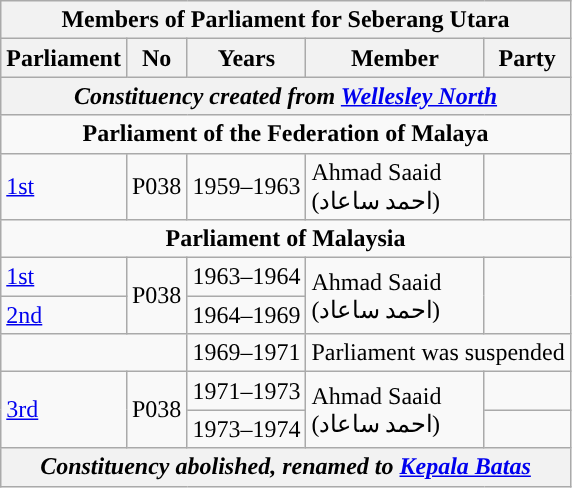<table class=wikitable>
<tr>
<th colspan="5">Members of Parliament for Seberang Utara</th>
</tr>
<tr>
<th>Parliament</th>
<th>No</th>
<th>Years</th>
<th>Member</th>
<th>Party</th>
</tr>
<tr>
<th colspan="5" align="center"><em>Constituency created from <a href='#'>Wellesley North</a></em></th>
</tr>
<tr>
<td colspan="5" align="center"><strong>Parliament of the Federation of Malaya</strong></td>
</tr>
<tr>
<td><a href='#'>1st</a></td>
<td>P038</td>
<td>1959–1963</td>
<td>Ahmad Saaid <br> (احمد ساعاد)</td>
<td></td>
</tr>
<tr>
<td colspan="5" align="center"><strong>Parliament of Malaysia</strong></td>
</tr>
<tr>
<td><a href='#'>1st</a></td>
<td rowspan="2">P038</td>
<td>1963–1964</td>
<td rowspan="2">Ahmad Saaid <br> (احمد ساعاد)</td>
<td rowspan=2></td>
</tr>
<tr>
<td><a href='#'>2nd</a></td>
<td>1964–1969</td>
</tr>
<tr>
<td colspan="2"></td>
<td>1969–1971</td>
<td colspan="2" align="center">Parliament was suspended</td>
</tr>
<tr>
<td rowspan=2><a href='#'>3rd</a></td>
<td rowspan="2">P038</td>
<td>1971–1973</td>
<td rowspan="2">Ahmad Saaid <br> (احمد ساعاد)</td>
<td></td>
</tr>
<tr>
<td>1973–1974</td>
<td></td>
</tr>
<tr>
<th colspan="5" align="center"><em>Constituency abolished, renamed to <a href='#'>Kepala Batas</a></em></th>
</tr>
</table>
